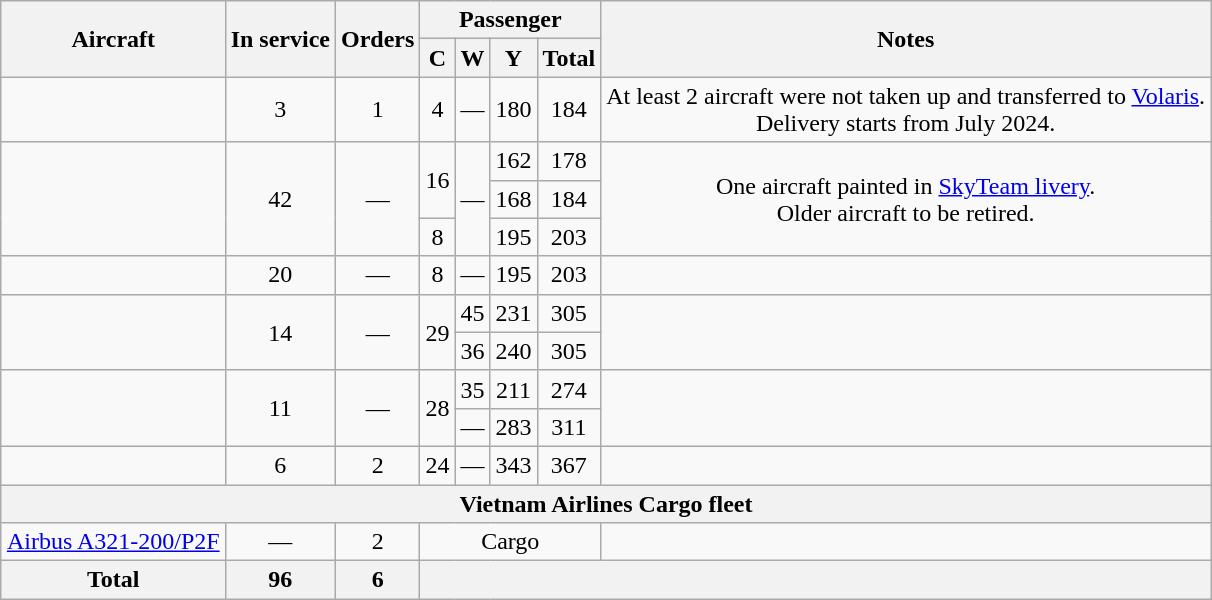<table class="wikitable" style="border-collapse:collapse;text-align:center;margin:auto;">
<tr>
<th rowspan="2">Aircraft</th>
<th rowspan="2">In service</th>
<th rowspan="2">Orders</th>
<th colspan="4">Passenger</th>
<th rowspan="2">Notes</th>
</tr>
<tr>
<th><abbr>C</abbr></th>
<th><abbr>W</abbr></th>
<th><abbr>Y</abbr></th>
<th>Total</th>
</tr>
<tr>
<td></td>
<td>3</td>
<td>1</td>
<td>4</td>
<td>—</td>
<td>180</td>
<td>184</td>
<td>At least 2 aircraft were not taken up and transferred to <a href='#'>Volaris</a>.<br>Delivery starts from July 2024.</td>
</tr>
<tr>
<td rowspan="3"></td>
<td rowspan="3">42</td>
<td rowspan="3">—</td>
<td rowspan="2">16</td>
<td rowspan="3">—</td>
<td>162</td>
<td>178</td>
<td rowspan="3">One aircraft painted in <a href='#'>SkyTeam livery</a>.<br>Older aircraft to be retired.</td>
</tr>
<tr>
<td>168</td>
<td>184</td>
</tr>
<tr>
<td>8</td>
<td>195</td>
<td>203</td>
</tr>
<tr>
<td></td>
<td>20</td>
<td>—</td>
<td>8</td>
<td>—</td>
<td>195</td>
<td>203</td>
<td></td>
</tr>
<tr>
<td rowspan="2"></td>
<td rowspan="2">14</td>
<td rowspan="2">—</td>
<td rowspan="2">29</td>
<td>45</td>
<td>231</td>
<td>305</td>
<td rowspan="2"></td>
</tr>
<tr>
<td>36</td>
<td>240</td>
<td>305</td>
</tr>
<tr>
<td rowspan="2"></td>
<td rowspan="2">11</td>
<td rowspan="2">—</td>
<td rowspan="2">28</td>
<td>35</td>
<td>211</td>
<td>274</td>
<td rowspan="2"></td>
</tr>
<tr>
<td>—</td>
<td>283</td>
<td>311</td>
</tr>
<tr>
<td></td>
<td>6</td>
<td>2</td>
<td>24</td>
<td>—</td>
<td>343</td>
<td>367</td>
<td></td>
</tr>
<tr>
<th colspan="8">Vietnam Airlines Cargo fleet</th>
</tr>
<tr>
<td><a href='#'>Airbus A321-200/P2F</a></td>
<td>—</td>
<td>2</td>
<td colspan="4"><abbr>Cargo</abbr></td>
<td></td>
</tr>
<tr>
<th>Total</th>
<th>96</th>
<th>6</th>
<th colspan="5" class="unsortable"></th>
</tr>
</table>
